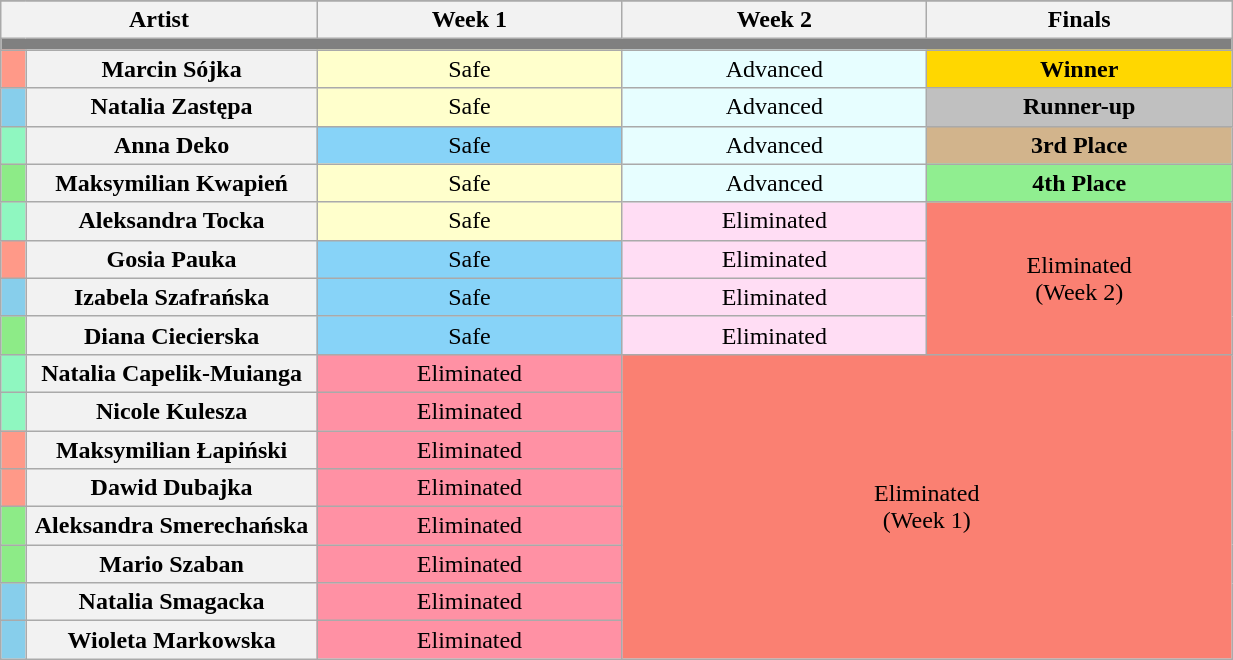<table class="wikitable" style="text-align:center; width:65%;">
<tr>
</tr>
<tr>
<th colspan="2">Artist</th>
<th style="width:12%;">Week 1</th>
<th style="width:12%;">Week 2</th>
<th style="width:12%;">Finals</th>
</tr>
<tr>
<th colspan="6" style="background:gray;"></th>
</tr>
<tr>
<td style="background:#ff9988;"></td>
<th>Marcin Sójka</th>
<td style="background:#ffc;">Safe</td>
<td style="background:#E7FEFF;">Advanced</td>
<th style="background:gold;">Winner</th>
</tr>
<tr>
<td style="background:#87ceeb;"></td>
<th>Natalia Zastępa</th>
<td style="background:#ffc;">Safe</td>
<td style="background:#E7FEFF;">Advanced</td>
<th style="background:silver;">Runner-up</th>
</tr>
<tr>
<td style="background:#8ff7c0;"></td>
<th>Anna Deko</th>
<td style="background:#87D3F8;">Safe</td>
<td style="background:#E7FEFF;">Advanced</td>
<th style="background:tan;">3rd Place</th>
</tr>
<tr>
<td style="background:#8deb87;"></td>
<th>Maksymilian Kwapień</th>
<td style="background:#ffc;">Safe</td>
<td style="background:#E7FEFF;">Advanced</td>
<th style="background:lightgreen;">4th Place</th>
</tr>
<tr>
<td style="background:#8ff7c0;"></td>
<th>Aleksandra Tocka</th>
<td style="background:#ffc;">Safe</td>
<td style="background:#FFDDF4;">Eliminated</td>
<td colspan="3" rowspan="4" style="background:salmon;">Eliminated<br>(Week 2)</td>
</tr>
<tr>
<td style="background:#ff9988;"></td>
<th>Gosia Pauka</th>
<td style="background:#87D3F8;">Safe</td>
<td style="background:#FFDDF4;">Eliminated</td>
</tr>
<tr>
<td style="background:#87ceeb;"></td>
<th>Izabela Szafrańska</th>
<td style="background:#87D3F8;">Safe</td>
<td style="background:#FFDDF4;">Eliminated</td>
</tr>
<tr>
<td style="background:#8deb87;"></td>
<th>Diana Ciecierska</th>
<td style="background:#87D3F8;">Safe</td>
<td style="background:#FFDDF4;">Eliminated</td>
</tr>
<tr>
<td style="background:#8ff7c0;"></td>
<th width="10%">Natalia Capelik-Muianga</th>
<td style="background:#FF91A4;">Eliminated</td>
<td colspan="4" rowspan="8" style="background:salmon;">Eliminated<br>(Week 1)</td>
</tr>
<tr>
<td style="background:#8ff7c0;"></td>
<th width="10%">Nicole Kulesza</th>
<td style="background:#FF91A4;">Eliminated</td>
</tr>
<tr>
<td style="background:#ff9988;"></td>
<th width="10%">Maksymilian Łapiński</th>
<td style="background:#FF91A4;">Eliminated</td>
</tr>
<tr>
<td style="background:#ff9988;"></td>
<th width="10%">Dawid Dubajka</th>
<td style="background:#FF91A4;">Eliminated</td>
</tr>
<tr>
<th width="1%" style="background:#8deb87;"></th>
<th width="10%">Aleksandra Smerechańska</th>
<td style="background:#FF91A4;">Eliminated</td>
</tr>
<tr>
<th width="1%" style="background:#8deb87;"></th>
<th width="10%">Mario Szaban</th>
<td style="background:#FF91A4;">Eliminated</td>
</tr>
<tr>
<th width="1%" style="background:#87ceeb;"></th>
<th width="10%">Natalia Smagacka</th>
<td style="background:#FF91A4;">Eliminated</td>
</tr>
<tr>
<th width="1%" style="background:#87ceeb;"></th>
<th width="10%">Wioleta Markowska</th>
<td style="background:#FF91A4;">Eliminated</td>
</tr>
</table>
